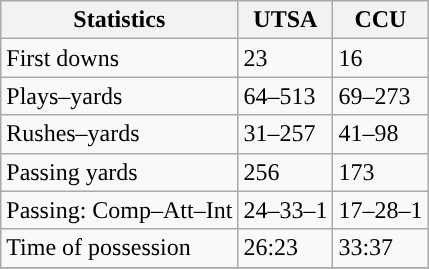<table class="wikitable" style="float: left;">
<tr>
<th>Statistics</th>
<th>UTSA</th>
<th>CCU</th>
</tr>
<tr>
<td>First downs</td>
<td>23</td>
<td>16</td>
</tr>
<tr>
<td>Plays–yards</td>
<td>64–513</td>
<td>69–273</td>
</tr>
<tr>
<td>Rushes–yards</td>
<td>31–257</td>
<td>41–98</td>
</tr>
<tr>
<td>Passing yards</td>
<td>256</td>
<td>173</td>
</tr>
<tr>
<td>Passing: Comp–Att–Int</td>
<td>24–33–1</td>
<td>17–28–1</td>
</tr>
<tr>
<td>Time of possession</td>
<td>26:23</td>
<td>33:37</td>
</tr>
<tr>
</tr>
</table>
